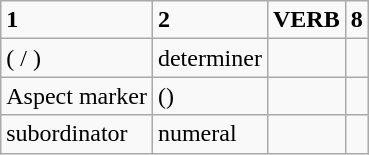<table class="wikitable">
<tr>
<td><strong>1</strong></td>
<td><strong>2</strong></td>
<td><strong>VERB</strong></td>
<td><strong>8</strong></td>
</tr>
<tr>
<td> ( / )</td>
<td>determiner</td>
<td></td>
<td></td>
</tr>
<tr>
<td>Aspect marker</td>
<td> ()</td>
<td></td>
<td></td>
</tr>
<tr>
<td>subordinator</td>
<td>numeral</td>
<td></td>
<td></td>
</tr>
</table>
